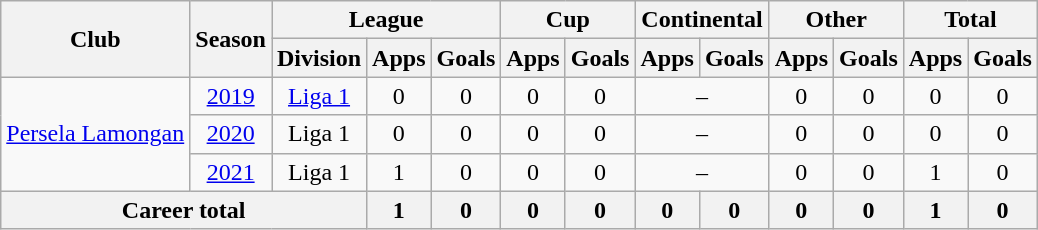<table class="wikitable" style="text-align: center">
<tr>
<th rowspan="2">Club</th>
<th rowspan="2">Season</th>
<th colspan="3">League</th>
<th colspan="2">Cup</th>
<th colspan="2">Continental</th>
<th colspan="2">Other</th>
<th colspan="2">Total</th>
</tr>
<tr>
<th>Division</th>
<th>Apps</th>
<th>Goals</th>
<th>Apps</th>
<th>Goals</th>
<th>Apps</th>
<th>Goals</th>
<th>Apps</th>
<th>Goals</th>
<th>Apps</th>
<th>Goals</th>
</tr>
<tr>
<td rowspan="3"><a href='#'>Persela Lamongan</a></td>
<td><a href='#'>2019</a></td>
<td rowspan="1" valign="center"><a href='#'>Liga 1</a></td>
<td>0</td>
<td>0</td>
<td>0</td>
<td>0</td>
<td colspan="2">–</td>
<td>0</td>
<td>0</td>
<td>0</td>
<td>0</td>
</tr>
<tr>
<td><a href='#'>2020</a></td>
<td rowspan="1" valign="center">Liga 1</td>
<td>0</td>
<td>0</td>
<td>0</td>
<td>0</td>
<td colspan="2">–</td>
<td>0</td>
<td>0</td>
<td>0</td>
<td>0</td>
</tr>
<tr>
<td><a href='#'>2021</a></td>
<td rowspan="1" valign="center">Liga 1</td>
<td>1</td>
<td>0</td>
<td>0</td>
<td>0</td>
<td colspan="2">–</td>
<td>0</td>
<td>0</td>
<td>1</td>
<td>0</td>
</tr>
<tr>
<th colspan=3>Career total</th>
<th>1</th>
<th>0</th>
<th>0</th>
<th>0</th>
<th>0</th>
<th>0</th>
<th>0</th>
<th>0</th>
<th>1</th>
<th>0</th>
</tr>
</table>
